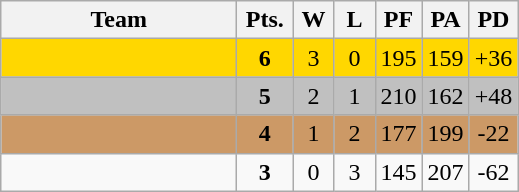<table class=wikitable>
<tr>
<th width=150px>Team</th>
<th width=30px>Pts.</th>
<th width=20px>W</th>
<th width=20px>L</th>
<th width=20px>PF</th>
<th width=20px>PA</th>
<th width=20px>PD</th>
</tr>
<tr align=center bgcolor=gold>
<td align=left></td>
<td><strong>6</strong></td>
<td>3</td>
<td>0</td>
<td>195</td>
<td>159</td>
<td>+36</td>
</tr>
<tr align=center bgcolor=silver>
<td align=left></td>
<td><strong>5</strong></td>
<td>2</td>
<td>1</td>
<td>210</td>
<td>162</td>
<td>+48</td>
</tr>
<tr align=center bgcolor=#cc9966>
<td align=left></td>
<td><strong>4</strong></td>
<td>1</td>
<td>2</td>
<td>177</td>
<td>199</td>
<td>-22</td>
</tr>
<tr align=center>
<td align=left></td>
<td><strong>3</strong></td>
<td>0</td>
<td>3</td>
<td>145</td>
<td>207</td>
<td>-62</td>
</tr>
</table>
